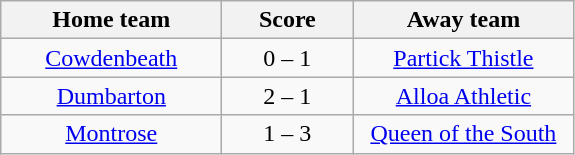<table class="wikitable" style="text-align: center">
<tr>
<th width=140>Home team</th>
<th width=80>Score</th>
<th width=140>Away team</th>
</tr>
<tr>
<td><a href='#'>Cowdenbeath</a></td>
<td>0 – 1</td>
<td><a href='#'>Partick Thistle</a></td>
</tr>
<tr>
<td><a href='#'>Dumbarton</a></td>
<td>2 – 1</td>
<td><a href='#'>Alloa Athletic</a></td>
</tr>
<tr>
<td><a href='#'>Montrose</a></td>
<td>1 – 3</td>
<td><a href='#'>Queen of the South</a></td>
</tr>
</table>
